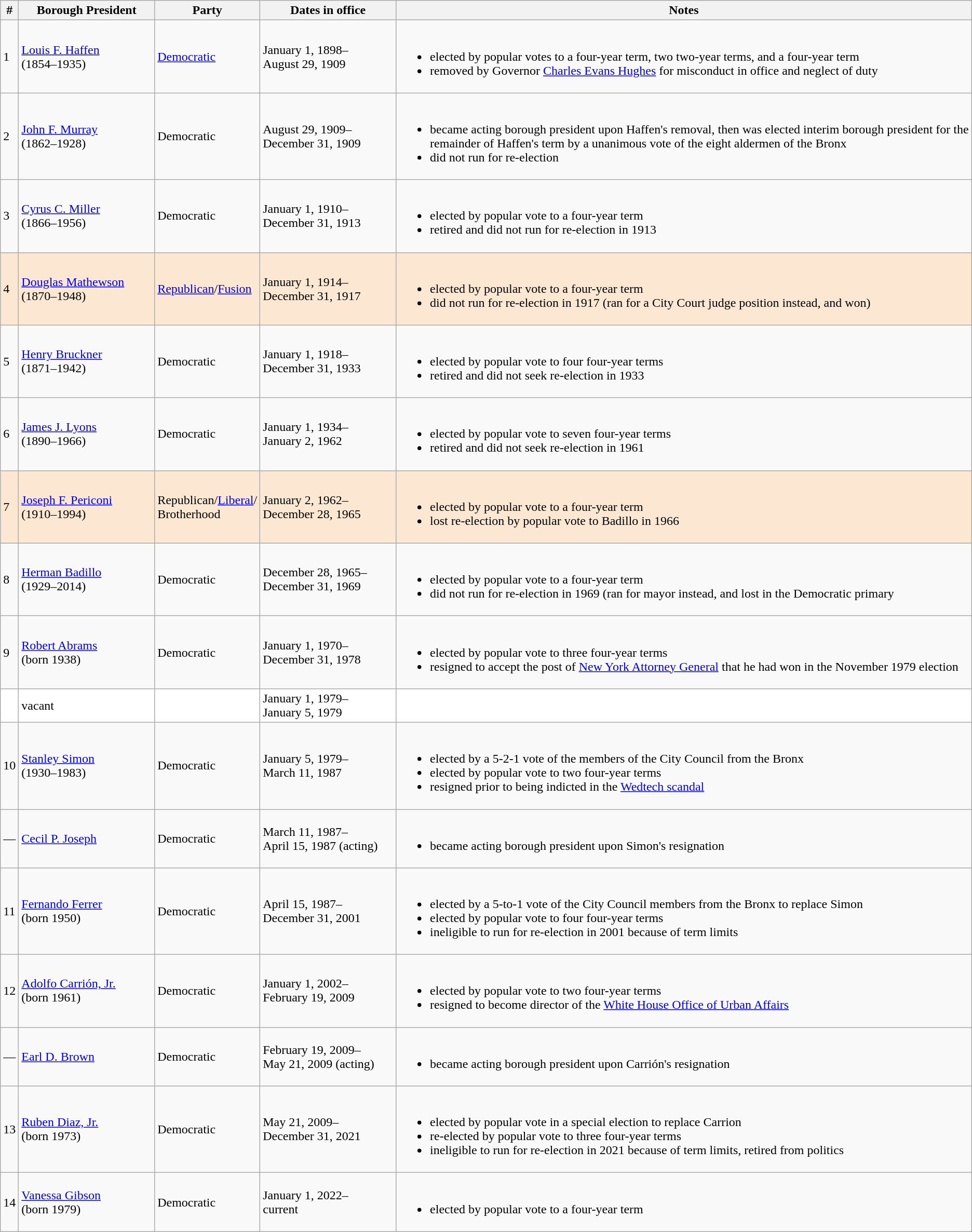<table class="wikitable sortable mw-collapsible mw-open" >
<tr align=center valign=top>
<th>#</th>
<th width = "14%">Borough President</th>
<th>Party</th>
<th width = "14%">Dates in office</th>
<th>Notes</th>
</tr>
<tr>
<td>1</td>
<td><a href='#'>Louis F. Haffen</a><br>(1854–1935)</td>
<td><a href='#'>Democratic</a></td>
<td>January 1, 1898–<br>August 29, 1909</td>
<td><br><ul><li>elected by popular votes to a four-year term, two two-year terms, and a four-year term</li><li>removed by Governor <a href='#'>Charles Evans Hughes</a> for misconduct in office and neglect of duty</li></ul></td>
</tr>
<tr>
<td>2</td>
<td><a href='#'>John F. Murray</a><br>(1862–1928)</td>
<td>Democratic</td>
<td>August 29, 1909–<br>December 31, 1909</td>
<td><br><ul><li>became acting borough president upon Haffen's removal, then was elected interim borough president for the remainder of Haffen's term by a unanimous vote of the eight aldermen of the Bronx</li><li>did not run for re-election</li></ul></td>
</tr>
<tr>
<td>3</td>
<td><a href='#'>Cyrus C. Miller</a><br>(1866–1956)</td>
<td>Democratic</td>
<td>January 1, 1910–<br>December 31, 1913</td>
<td><br><ul><li>elected by popular vote to a four-year term</li><li>retired and did not run for re-election in 1913</li></ul></td>
</tr>
<tr bgcolor=fce8d2>
<td>4</td>
<td><a href='#'>Douglas Mathewson</a><br>(1870–1948)</td>
<td><a href='#'>Republican</a>/<a href='#'>Fusion</a></td>
<td>January 1, 1914–<br>December 31, 1917</td>
<td><br><ul><li>elected by popular vote to a four-year term</li><li>did not run for re-election in 1917 (ran for a City Court judge position instead, and won)</li></ul></td>
</tr>
<tr>
<td>5</td>
<td><a href='#'>Henry Bruckner</a><br>(1871–1942)</td>
<td>Democratic</td>
<td>January 1, 1918–<br>December 31, 1933</td>
<td><br><ul><li>elected by popular vote to four four-year terms</li><li>retired and did not seek re-election in 1933</li></ul></td>
</tr>
<tr>
<td>6</td>
<td><a href='#'>James J. Lyons</a><br>(1890–1966)</td>
<td>Democratic</td>
<td>January 1, 1934–<br>January 2, 1962</td>
<td><br><ul><li>elected by popular vote to seven four-year terms</li><li>retired and did not seek re-election in 1961</li></ul></td>
</tr>
<tr bgcolor=fce8d2>
<td>7</td>
<td><a href='#'>Joseph F. Periconi</a><br>(1910–1994)</td>
<td>Republican/<a href='#'>Liberal</a>/<br>Brotherhood</td>
<td>January 2, 1962–<br>December 28, 1965</td>
<td><br><ul><li>elected by popular vote to a four-year term</li><li>lost re-election by popular vote to Badillo in 1966</li></ul></td>
</tr>
<tr>
<td>8</td>
<td><a href='#'>Herman Badillo</a><br>(1929–2014)</td>
<td>Democratic</td>
<td>December 28, 1965–<br>December 31, 1969</td>
<td><br><ul><li>elected by popular vote to a four-year term</li><li>did not run for re-election in 1969 (ran for mayor instead, and lost in the Democratic primary</li></ul></td>
</tr>
<tr>
<td>9</td>
<td><a href='#'>Robert Abrams</a><br>(born 1938)</td>
<td>Democratic</td>
<td>January 1, 1970–<br>December 31, 1978</td>
<td><br><ul><li>elected by popular vote to three four-year terms</li><li>resigned to accept the post of <a href='#'>New York Attorney General</a> that he had won in the November 1979 election</li></ul></td>
</tr>
<tr bgcolor=ffffff>
<td></td>
<td>vacant</td>
<td></td>
<td>January 1, 1979–<br>January 5, 1979</td>
<td></td>
</tr>
<tr>
<td>10</td>
<td><a href='#'>Stanley Simon</a><br>(1930–1983)</td>
<td>Democratic</td>
<td>January 5, 1979–<br>March 11, 1987</td>
<td><br><ul><li>elected by a 5-2-1 vote of the members of the City Council from the Bronx</li><li>elected by popular vote to two four-year terms</li><li>resigned prior to being indicted in the <a href='#'>Wedtech scandal</a></li></ul></td>
</tr>
<tr>
<td>—</td>
<td><a href='#'>Cecil P. Joseph</a></td>
<td>Democratic</td>
<td>March 11, 1987–<br>April 15, 1987 (acting)</td>
<td><br><ul><li>became acting borough president upon Simon's resignation</li></ul></td>
</tr>
<tr>
<td>11</td>
<td><a href='#'>Fernando Ferrer</a><br>(born 1950)</td>
<td>Democratic</td>
<td>April 15, 1987–<br>December 31, 2001</td>
<td><br><ul><li>elected by a 5-to-1 vote of the City Council members from the Bronx to replace Simon</li><li>elected by popular vote to four four-year terms</li><li>ineligible to run for re-election in 2001 because of term limits</li></ul></td>
</tr>
<tr>
<td>12</td>
<td><a href='#'>Adolfo Carrión, Jr.</a><br>(born 1961)</td>
<td>Democratic</td>
<td>January 1, 2002–<br>February 19, 2009</td>
<td><br><ul><li>elected by popular vote to two four-year terms</li><li>resigned to become director of the <a href='#'>White House Office of Urban Affairs</a></li></ul></td>
</tr>
<tr>
<td>—</td>
<td><a href='#'>Earl D. Brown</a></td>
<td>Democratic</td>
<td>February 19, 2009–<br>May 21, 2009 (acting)</td>
<td><br><ul><li>became acting borough president upon Carrión's resignation</li></ul></td>
</tr>
<tr>
<td>13</td>
<td><a href='#'>Ruben Diaz, Jr.</a><br>(born 1973)</td>
<td>Democratic</td>
<td>May 21, 2009–<br>December 31, 2021</td>
<td><br><ul><li>elected by popular vote in a special election to replace Carrion</li><li>re-elected by popular vote to three four-year terms</li><li>ineligible to run for re-election in 2021 because of term limits, retired from politics</li></ul></td>
</tr>
<tr>
<td align=center>14</td>
<td><a href='#'>Vanessa Gibson</a><br>(born 1979)</td>
<td>Democratic</td>
<td>January 1, 2022–<br>current</td>
<td><br><ul><li>elected by popular vote to a four-year term</li></ul></td>
</tr>
</table>
